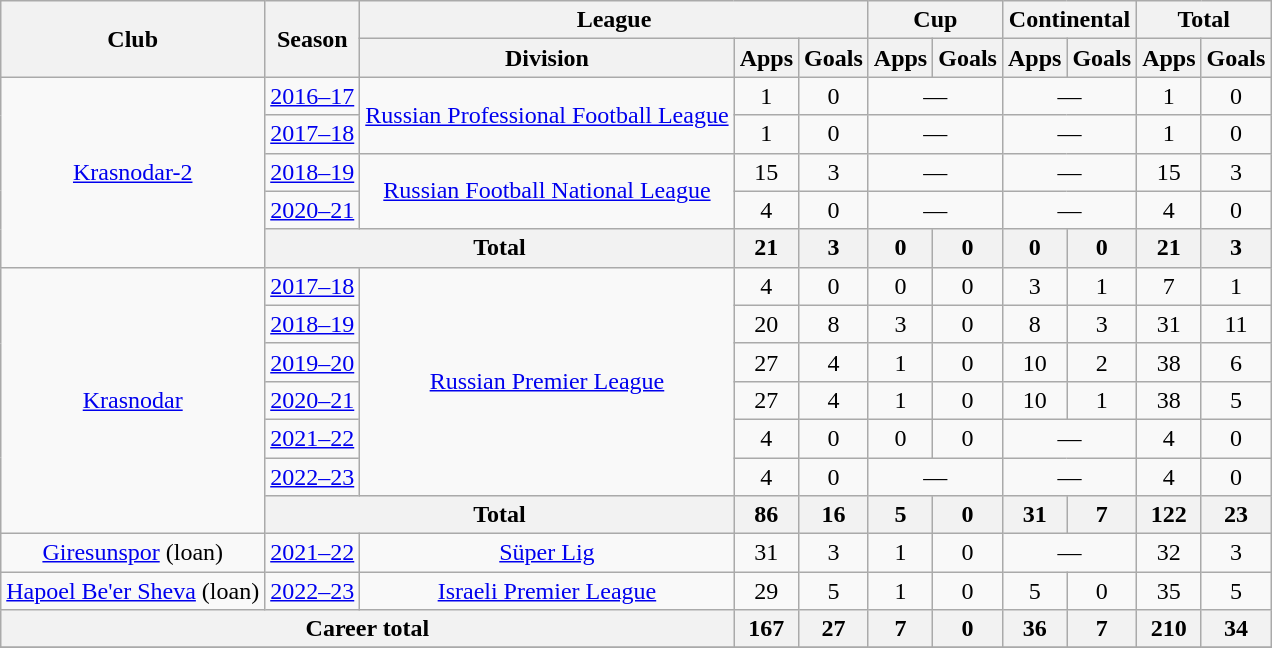<table class="wikitable" style="text-align:center">
<tr>
<th rowspan="2">Club</th>
<th rowspan="2">Season</th>
<th colspan="3">League</th>
<th colspan="2">Cup</th>
<th colspan="2">Continental</th>
<th colspan="2">Total</th>
</tr>
<tr>
<th>Division</th>
<th>Apps</th>
<th>Goals</th>
<th>Apps</th>
<th>Goals</th>
<th>Apps</th>
<th>Goals</th>
<th>Apps</th>
<th>Goals</th>
</tr>
<tr>
<td rowspan="5"><a href='#'>Krasnodar-2</a></td>
<td><a href='#'>2016–17</a></td>
<td rowspan="2"><a href='#'>Russian Professional Football League</a></td>
<td>1</td>
<td>0</td>
<td colspan="2">—</td>
<td colspan="2">—</td>
<td>1</td>
<td>0</td>
</tr>
<tr>
<td><a href='#'>2017–18</a></td>
<td>1</td>
<td>0</td>
<td colspan="2">—</td>
<td colspan="2">—</td>
<td>1</td>
<td>0</td>
</tr>
<tr>
<td><a href='#'>2018–19</a></td>
<td rowspan="2"><a href='#'>Russian Football National League</a></td>
<td>15</td>
<td>3</td>
<td colspan="2">—</td>
<td colspan="2">—</td>
<td>15</td>
<td>3</td>
</tr>
<tr>
<td><a href='#'>2020–21</a></td>
<td>4</td>
<td>0</td>
<td colspan="2">—</td>
<td colspan="2">—</td>
<td>4</td>
<td>0</td>
</tr>
<tr>
<th colspan="2">Total</th>
<th>21</th>
<th>3</th>
<th>0</th>
<th>0</th>
<th>0</th>
<th>0</th>
<th>21</th>
<th>3</th>
</tr>
<tr>
<td rowspan="7"><a href='#'>Krasnodar</a></td>
<td><a href='#'>2017–18</a></td>
<td rowspan="6"><a href='#'>Russian Premier League</a></td>
<td>4</td>
<td>0</td>
<td>0</td>
<td>0</td>
<td>3</td>
<td>1</td>
<td>7</td>
<td>1</td>
</tr>
<tr>
<td><a href='#'>2018–19</a></td>
<td>20</td>
<td>8</td>
<td>3</td>
<td>0</td>
<td>8</td>
<td>3</td>
<td>31</td>
<td>11</td>
</tr>
<tr>
<td><a href='#'>2019–20</a></td>
<td>27</td>
<td>4</td>
<td>1</td>
<td>0</td>
<td>10</td>
<td>2</td>
<td>38</td>
<td>6</td>
</tr>
<tr>
<td><a href='#'>2020–21</a></td>
<td>27</td>
<td>4</td>
<td>1</td>
<td>0</td>
<td>10</td>
<td>1</td>
<td>38</td>
<td>5</td>
</tr>
<tr>
<td><a href='#'>2021–22</a></td>
<td>4</td>
<td>0</td>
<td>0</td>
<td>0</td>
<td colspan="2">—</td>
<td>4</td>
<td>0</td>
</tr>
<tr>
<td><a href='#'>2022–23</a></td>
<td>4</td>
<td>0</td>
<td colspan="2">—</td>
<td colspan="2">—</td>
<td>4</td>
<td>0</td>
</tr>
<tr>
<th colspan="2">Total</th>
<th>86</th>
<th>16</th>
<th>5</th>
<th>0</th>
<th>31</th>
<th>7</th>
<th>122</th>
<th>23</th>
</tr>
<tr>
<td><a href='#'>Giresunspor</a> (loan)</td>
<td><a href='#'>2021–22</a></td>
<td><a href='#'>Süper Lig</a></td>
<td>31</td>
<td>3</td>
<td>1</td>
<td>0</td>
<td colspan="2">—</td>
<td>32</td>
<td>3</td>
</tr>
<tr>
<td><a href='#'>Hapoel Be'er Sheva</a> (loan)</td>
<td><a href='#'>2022–23</a></td>
<td><a href='#'>Israeli Premier League</a></td>
<td>29</td>
<td>5</td>
<td>1</td>
<td>0</td>
<td>5</td>
<td>0</td>
<td>35</td>
<td>5</td>
</tr>
<tr>
<th colspan="3">Career total</th>
<th>167</th>
<th>27</th>
<th>7</th>
<th>0</th>
<th>36</th>
<th>7</th>
<th>210</th>
<th>34</th>
</tr>
<tr>
</tr>
</table>
